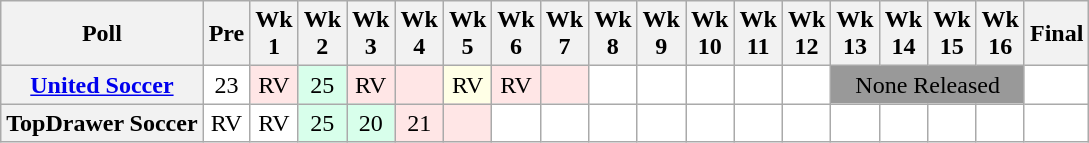<table class="wikitable" style="white-space:nowrap;text-align:center;">
<tr>
<th>Poll</th>
<th>Pre</th>
<th>Wk<br>1</th>
<th>Wk<br>2</th>
<th>Wk<br>3</th>
<th>Wk<br>4</th>
<th>Wk<br>5</th>
<th>Wk<br>6</th>
<th>Wk<br>7</th>
<th>Wk<br>8</th>
<th>Wk<br>9</th>
<th>Wk<br>10</th>
<th>Wk<br>11</th>
<th>Wk<br>12</th>
<th>Wk<br>13</th>
<th>Wk<br>14</th>
<th>Wk<br>15</th>
<th>Wk<br>16</th>
<th>Final<br></th>
</tr>
<tr>
<th><a href='#'>United Soccer</a></th>
<td style="background:#FFFFFF;">23</td>
<td style="background:#FFE6E6;">RV</td>
<td style="background:#D8FFEB;">25</td>
<td style="background:#FFE6E6;">RV</td>
<td style="background:#FFE6E6;"></td>
<td style="background:#FFFFE6;">RV</td>
<td style="background:#FFE6E6;">RV</td>
<td style="background:#FFE6E6;"></td>
<td style="background:#FFFFFF;"></td>
<td style="background:#FFFFFF;"></td>
<td style="background:#FFFFFF;"></td>
<td style="background:#FFFFFF;"></td>
<td style="background:#FFFFFF;"></td>
<td colspan=4 style="background:#999;">None Released</td>
<td style="background:#FFFFFF;"></td>
</tr>
<tr>
<th>TopDrawer Soccer </th>
<td style="background:#FFFFFF;">RV</td>
<td style="background:#FFFFFF;">RV</td>
<td style="background:#D8FFEB;">25</td>
<td style="background:#D8FFEB;">20</td>
<td style="background:#FFE6E6;">21</td>
<td style="background:#FFE6E6;"></td>
<td style="background:#FFFFFF;"></td>
<td style="background:#FFFFFF;"></td>
<td style="background:#FFFFFF;"></td>
<td style="background:#FFFFFF;"></td>
<td style="background:#FFFFFF;"></td>
<td style="background:#FFFFFF;"></td>
<td style="background:#FFFFFF;"></td>
<td style="background:#FFFFFF;"></td>
<td style="background:#FFFFFF;"></td>
<td style="background:#FFFFFF;"></td>
<td style="background:#FFFFFF;"></td>
<td style="background:#FFFFFF;"></td>
</tr>
</table>
